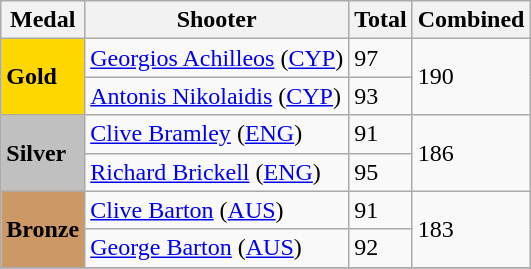<table class="wikitable">
<tr>
<th>Medal</th>
<th>Shooter</th>
<th>Total</th>
<th>Combined</th>
</tr>
<tr>
<td rowspan="2" bgcolor="gold"><strong>Gold</strong></td>
<td> <a href='#'>Georgios Achilleos</a> (<a href='#'>CYP</a>)</td>
<td>97</td>
<td rowspan="2">190</td>
</tr>
<tr>
<td> <a href='#'>Antonis Nikolaidis</a> (<a href='#'>CYP</a>)</td>
<td>93</td>
</tr>
<tr>
<td rowspan="2" bgcolor="silver"><strong>Silver</strong></td>
<td> <a href='#'>Clive Bramley</a> (<a href='#'>ENG</a>)</td>
<td>91</td>
<td rowspan="2">186</td>
</tr>
<tr>
<td> <a href='#'>Richard Brickell</a> (<a href='#'>ENG</a>)</td>
<td>95</td>
</tr>
<tr>
<td rowspan="2" bgcolor="cc9966"><strong>Bronze</strong></td>
<td> <a href='#'>Clive Barton</a> (<a href='#'>AUS</a>)</td>
<td>91</td>
<td rowspan="2">183</td>
</tr>
<tr>
<td> <a href='#'>George Barton</a> (<a href='#'>AUS</a>)</td>
<td>92</td>
</tr>
<tr>
</tr>
</table>
